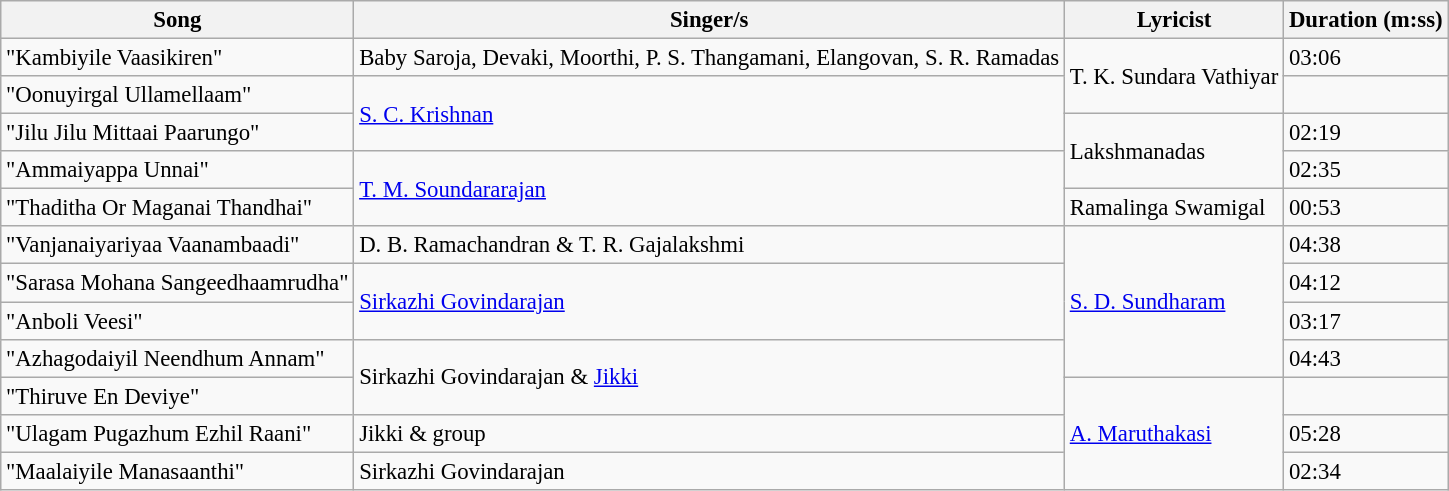<table class="wikitable" style="font-size:95%;">
<tr>
<th>Song</th>
<th>Singer/s</th>
<th>Lyricist</th>
<th>Duration (m:ss)</th>
</tr>
<tr>
<td>"Kambiyile Vaasikiren"</td>
<td>Baby Saroja, Devaki, Moorthi, P. S. Thangamani, Elangovan, S. R. Ramadas</td>
<td rowspan=2>T. K. Sundara Vathiyar</td>
<td>03:06</td>
</tr>
<tr>
<td>"Oonuyirgal Ullamellaam"</td>
<td rowspan=2><a href='#'>S. C. Krishnan</a></td>
<td></td>
</tr>
<tr>
<td>"Jilu Jilu Mittaai Paarungo"</td>
<td rowspan=2>Lakshmanadas</td>
<td>02:19</td>
</tr>
<tr>
<td>"Ammaiyappa Unnai"</td>
<td rowspan=2><a href='#'>T. M. Soundararajan</a></td>
<td>02:35</td>
</tr>
<tr>
<td>"Thaditha Or Maganai Thandhai"</td>
<td>Ramalinga Swamigal</td>
<td>00:53</td>
</tr>
<tr>
<td>"Vanjanaiyariyaa Vaanambaadi"</td>
<td>D. B. Ramachandran & T. R. Gajalakshmi</td>
<td rowspan=4><a href='#'>S. D. Sundharam</a></td>
<td>04:38</td>
</tr>
<tr>
<td>"Sarasa Mohana Sangeedhaamrudha"</td>
<td rowspan=2><a href='#'>Sirkazhi Govindarajan</a></td>
<td>04:12</td>
</tr>
<tr>
<td>"Anboli Veesi"</td>
<td>03:17</td>
</tr>
<tr>
<td>"Azhagodaiyil Neendhum Annam"</td>
<td rowspan=2>Sirkazhi Govindarajan & <a href='#'>Jikki</a></td>
<td>04:43</td>
</tr>
<tr>
<td>"Thiruve En Deviye"</td>
<td rowspan=3><a href='#'>A. Maruthakasi</a></td>
<td></td>
</tr>
<tr>
<td>"Ulagam Pugazhum Ezhil Raani"</td>
<td>Jikki & group</td>
<td>05:28</td>
</tr>
<tr>
<td>"Maalaiyile Manasaanthi"</td>
<td>Sirkazhi Govindarajan</td>
<td>02:34</td>
</tr>
</table>
